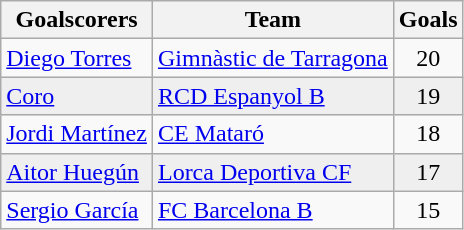<table class="wikitable sortable">
<tr>
<th>Goalscorers</th>
<th>Team</th>
<th>Goals</th>
</tr>
<tr>
<td> <a href='#'>Diego Torres</a></td>
<td><a href='#'>Gimnàstic de Tarragona</a></td>
<td align=center>20</td>
</tr>
<tr style="background:#efefef;">
<td> <a href='#'>Coro</a></td>
<td><a href='#'>RCD Espanyol B</a></td>
<td align=center>19</td>
</tr>
<tr>
<td> <a href='#'>Jordi Martínez</a></td>
<td><a href='#'>CE Mataró</a></td>
<td align=center>18</td>
</tr>
<tr style="background:#efefef;">
<td> <a href='#'>Aitor Huegún</a></td>
<td><a href='#'>Lorca Deportiva CF</a></td>
<td align=center>17</td>
</tr>
<tr>
<td> <a href='#'>Sergio García</a></td>
<td><a href='#'>FC Barcelona B</a></td>
<td align=center>15</td>
</tr>
</table>
